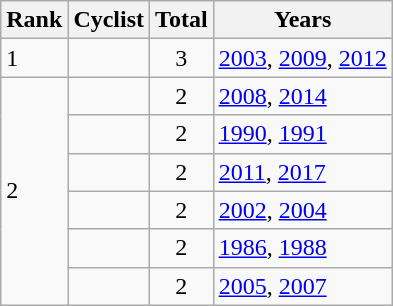<table class="sortable wikitable">
<tr>
<th>Rank</th>
<th>Cyclist</th>
<th>Total</th>
<th class="unsortable">Years</th>
</tr>
<tr>
<td>1</td>
<td></td>
<td align=center>3</td>
<td><a href='#'>2003</a>, <a href='#'>2009</a>, <a href='#'>2012</a></td>
</tr>
<tr>
<td rowspan=6>2</td>
<td></td>
<td align=center>2</td>
<td><a href='#'>2008</a>, <a href='#'>2014</a></td>
</tr>
<tr>
<td></td>
<td align=center>2</td>
<td><a href='#'>1990</a>, <a href='#'>1991</a></td>
</tr>
<tr>
<td></td>
<td align=center>2</td>
<td><a href='#'>2011</a>, <a href='#'>2017</a></td>
</tr>
<tr>
<td></td>
<td align=center>2</td>
<td><a href='#'>2002</a>, <a href='#'>2004</a></td>
</tr>
<tr>
<td></td>
<td align=center>2</td>
<td><a href='#'>1986</a>, <a href='#'>1988</a></td>
</tr>
<tr>
<td></td>
<td align=center>2</td>
<td><a href='#'>2005</a>, <a href='#'>2007</a></td>
</tr>
</table>
